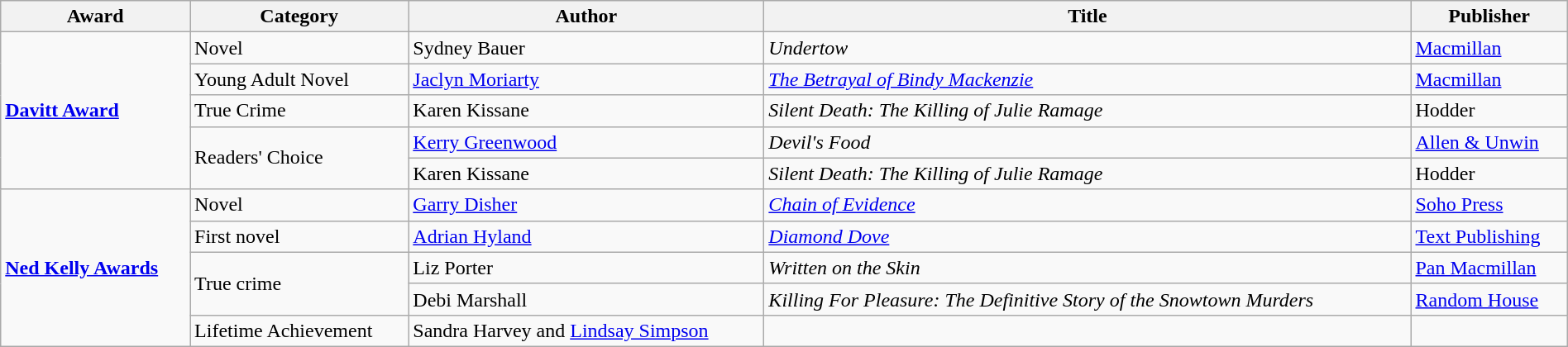<table class="wikitable" width=100%>
<tr>
<th>Award</th>
<th>Category</th>
<th>Author</th>
<th>Title</th>
<th>Publisher</th>
</tr>
<tr>
<td rowspan=5><strong><a href='#'>Davitt Award</a></strong></td>
<td>Novel</td>
<td>Sydney Bauer</td>
<td><em>Undertow</em></td>
<td><a href='#'>Macmillan</a></td>
</tr>
<tr>
<td>Young Adult Novel</td>
<td><a href='#'>Jaclyn Moriarty</a></td>
<td><em><a href='#'>The Betrayal of Bindy Mackenzie</a></em></td>
<td><a href='#'>Macmillan</a></td>
</tr>
<tr>
<td>True Crime</td>
<td>Karen Kissane</td>
<td><em>Silent Death: The Killing of Julie Ramage</em></td>
<td>Hodder</td>
</tr>
<tr>
<td rowspan=2>Readers' Choice</td>
<td><a href='#'>Kerry Greenwood</a></td>
<td><em>Devil's Food</em></td>
<td><a href='#'>Allen & Unwin</a></td>
</tr>
<tr>
<td>Karen Kissane</td>
<td><em>Silent Death: The Killing of Julie Ramage</em></td>
<td>Hodder</td>
</tr>
<tr>
<td rowspan=5><strong><a href='#'>Ned Kelly Awards</a></strong></td>
<td>Novel</td>
<td><a href='#'>Garry Disher</a></td>
<td><em><a href='#'>Chain of Evidence</a></em></td>
<td><a href='#'>Soho Press</a></td>
</tr>
<tr>
<td>First novel</td>
<td><a href='#'>Adrian Hyland</a></td>
<td><em><a href='#'>Diamond Dove</a></em></td>
<td><a href='#'>Text Publishing</a></td>
</tr>
<tr>
<td rowspan=2>True crime</td>
<td>Liz Porter</td>
<td><em>Written on the Skin</em></td>
<td><a href='#'>Pan Macmillan</a></td>
</tr>
<tr>
<td>Debi Marshall</td>
<td><em>Killing For Pleasure: The Definitive Story of the Snowtown Murders</em></td>
<td><a href='#'>Random House</a></td>
</tr>
<tr>
<td>Lifetime Achievement</td>
<td>Sandra Harvey and <a href='#'>Lindsay Simpson</a></td>
<td></td>
<td></td>
</tr>
</table>
